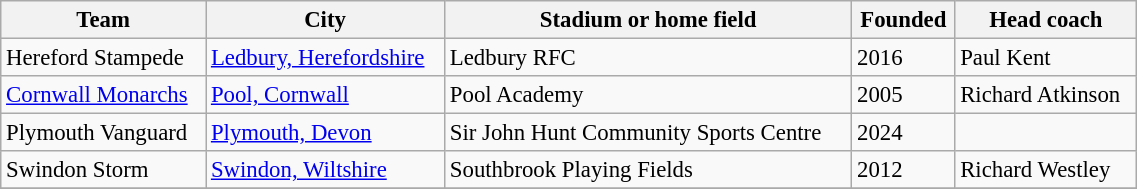<table class="wikitable" style="text-align:center; font-size:95%;width:60%; text-align:left">
<tr>
<th><strong>Team</strong></th>
<th><strong>City</strong></th>
<th><strong>Stadium or home field</strong></th>
<th><strong>Founded</strong></th>
<th><strong>Head coach</strong></th>
</tr>
<tr --->
<td> Hereford Stampede</td>
<td> <a href='#'>Ledbury, Herefordshire</a></td>
<td>Ledbury RFC</td>
<td>2016</td>
<td>Paul Kent</td>
</tr>
<tr --->
<td> <a href='#'>Cornwall Monarchs</a></td>
<td> <a href='#'>Pool, Cornwall</a></td>
<td>Pool Academy</td>
<td>2005</td>
<td>Richard Atkinson</td>
</tr>
<tr --->
<td> Plymouth Vanguard</td>
<td>  <a href='#'>Plymouth, Devon</a></td>
<td>Sir John Hunt Community Sports Centre</td>
<td>2024</td>
<td></td>
</tr>
<tr --->
<td> Swindon Storm</td>
<td> <a href='#'>Swindon, Wiltshire</a></td>
<td>Southbrook Playing Fields</td>
<td>2012</td>
<td>Richard Westley</td>
</tr>
<tr --->
</tr>
</table>
